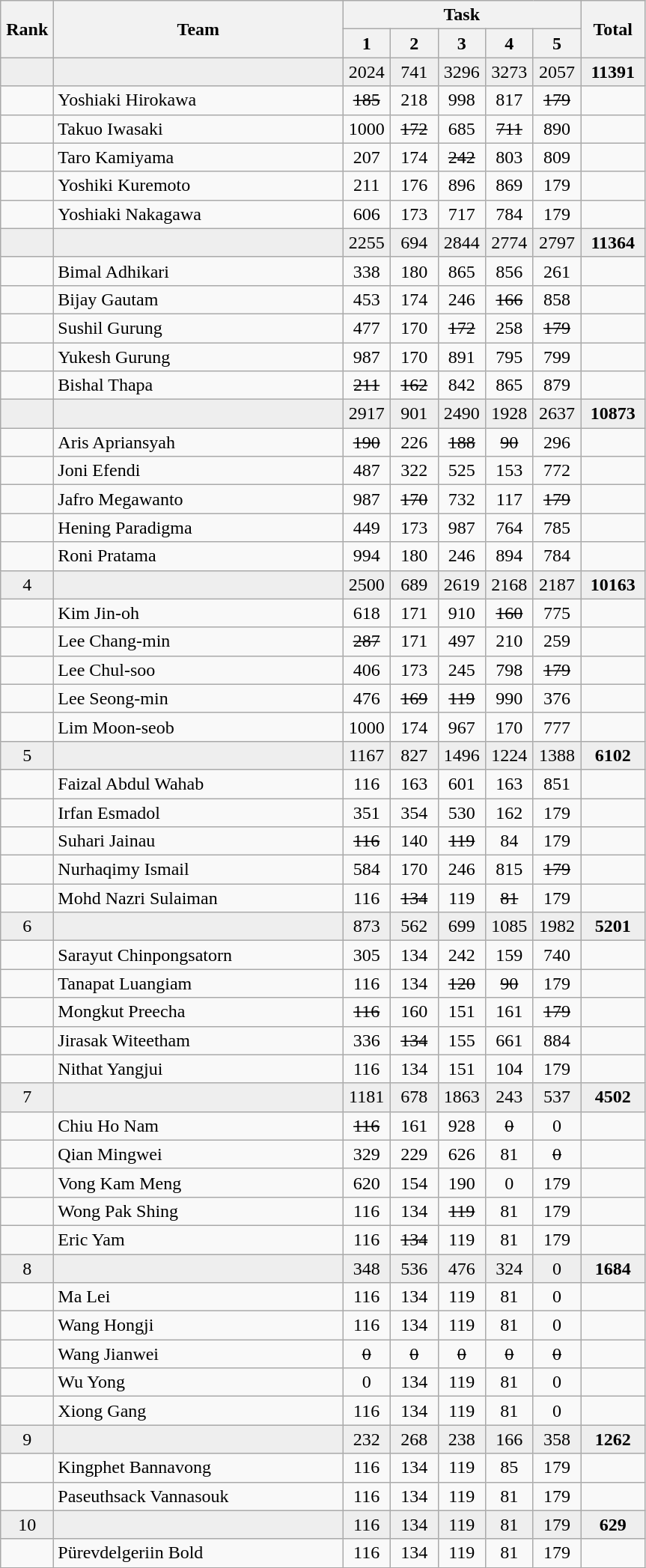<table class=wikitable style="text-align:center">
<tr>
<th rowspan="2" width=40>Rank</th>
<th rowspan="2" width=250>Team</th>
<th colspan="5">Task</th>
<th rowspan="2" width=50>Total</th>
</tr>
<tr>
<th width=35>1</th>
<th width=35>2</th>
<th width=35>3</th>
<th width=35>4</th>
<th width=35>5</th>
</tr>
<tr style="background:#eeeeee;">
<td></td>
<td align=left></td>
<td>2024</td>
<td>741</td>
<td>3296</td>
<td>3273</td>
<td>2057</td>
<td><strong>11391</strong></td>
</tr>
<tr>
<td></td>
<td align=left>Yoshiaki Hirokawa</td>
<td><s>185</s></td>
<td>218</td>
<td>998</td>
<td>817</td>
<td><s>179</s></td>
<td></td>
</tr>
<tr>
<td></td>
<td align=left>Takuo Iwasaki</td>
<td>1000</td>
<td><s>172</s></td>
<td>685</td>
<td><s>711</s></td>
<td>890</td>
<td></td>
</tr>
<tr>
<td></td>
<td align=left>Taro Kamiyama</td>
<td>207</td>
<td>174</td>
<td><s>242</s></td>
<td>803</td>
<td>809</td>
<td></td>
</tr>
<tr>
<td></td>
<td align=left>Yoshiki Kuremoto</td>
<td>211</td>
<td>176</td>
<td>896</td>
<td>869</td>
<td>179</td>
<td></td>
</tr>
<tr>
<td></td>
<td align=left>Yoshiaki Nakagawa</td>
<td>606</td>
<td>173</td>
<td>717</td>
<td>784</td>
<td>179</td>
<td></td>
</tr>
<tr style="background:#eeeeee;">
<td></td>
<td align=left></td>
<td>2255</td>
<td>694</td>
<td>2844</td>
<td>2774</td>
<td>2797</td>
<td><strong>11364</strong></td>
</tr>
<tr>
<td></td>
<td align=left>Bimal Adhikari</td>
<td>338</td>
<td>180</td>
<td>865</td>
<td>856</td>
<td>261</td>
<td></td>
</tr>
<tr>
<td></td>
<td align=left>Bijay Gautam</td>
<td>453</td>
<td>174</td>
<td>246</td>
<td><s>166</s></td>
<td>858</td>
<td></td>
</tr>
<tr>
<td></td>
<td align=left>Sushil Gurung</td>
<td>477</td>
<td>170</td>
<td><s>172</s></td>
<td>258</td>
<td><s>179</s></td>
<td></td>
</tr>
<tr>
<td></td>
<td align=left>Yukesh Gurung</td>
<td>987</td>
<td>170</td>
<td>891</td>
<td>795</td>
<td>799</td>
<td></td>
</tr>
<tr>
<td></td>
<td align=left>Bishal Thapa</td>
<td><s>211</s></td>
<td><s>162</s></td>
<td>842</td>
<td>865</td>
<td>879</td>
<td></td>
</tr>
<tr style="background:#eeeeee;">
<td></td>
<td align=left></td>
<td>2917</td>
<td>901</td>
<td>2490</td>
<td>1928</td>
<td>2637</td>
<td><strong>10873</strong></td>
</tr>
<tr>
<td></td>
<td align=left>Aris Apriansyah</td>
<td><s>190</s></td>
<td>226</td>
<td><s>188</s></td>
<td><s>90</s></td>
<td>296</td>
<td></td>
</tr>
<tr>
<td></td>
<td align=left>Joni Efendi</td>
<td>487</td>
<td>322</td>
<td>525</td>
<td>153</td>
<td>772</td>
<td></td>
</tr>
<tr>
<td></td>
<td align=left>Jafro Megawanto</td>
<td>987</td>
<td><s>170</s></td>
<td>732</td>
<td>117</td>
<td><s>179</s></td>
<td></td>
</tr>
<tr>
<td></td>
<td align=left>Hening Paradigma</td>
<td>449</td>
<td>173</td>
<td>987</td>
<td>764</td>
<td>785</td>
<td></td>
</tr>
<tr>
<td></td>
<td align=left>Roni Pratama</td>
<td>994</td>
<td>180</td>
<td>246</td>
<td>894</td>
<td>784</td>
<td></td>
</tr>
<tr style="background:#eeeeee;">
<td>4</td>
<td align=left></td>
<td>2500</td>
<td>689</td>
<td>2619</td>
<td>2168</td>
<td>2187</td>
<td><strong>10163</strong></td>
</tr>
<tr>
<td></td>
<td align=left>Kim Jin-oh</td>
<td>618</td>
<td>171</td>
<td>910</td>
<td><s>160</s></td>
<td>775</td>
<td></td>
</tr>
<tr>
<td></td>
<td align=left>Lee Chang-min</td>
<td><s>287</s></td>
<td>171</td>
<td>497</td>
<td>210</td>
<td>259</td>
<td></td>
</tr>
<tr>
<td></td>
<td align=left>Lee Chul-soo</td>
<td>406</td>
<td>173</td>
<td>245</td>
<td>798</td>
<td><s>179</s></td>
<td></td>
</tr>
<tr>
<td></td>
<td align=left>Lee Seong-min</td>
<td>476</td>
<td><s>169</s></td>
<td><s>119</s></td>
<td>990</td>
<td>376</td>
<td></td>
</tr>
<tr>
<td></td>
<td align=left>Lim Moon-seob</td>
<td>1000</td>
<td>174</td>
<td>967</td>
<td>170</td>
<td>777</td>
<td></td>
</tr>
<tr style="background:#eeeeee;">
<td>5</td>
<td align=left></td>
<td>1167</td>
<td>827</td>
<td>1496</td>
<td>1224</td>
<td>1388</td>
<td><strong>6102</strong></td>
</tr>
<tr>
<td></td>
<td align=left>Faizal Abdul Wahab</td>
<td>116</td>
<td>163</td>
<td>601</td>
<td>163</td>
<td>851</td>
<td></td>
</tr>
<tr>
<td></td>
<td align=left>Irfan Esmadol</td>
<td>351</td>
<td>354</td>
<td>530</td>
<td>162</td>
<td>179</td>
<td></td>
</tr>
<tr>
<td></td>
<td align=left>Suhari Jainau</td>
<td><s>116</s></td>
<td>140</td>
<td><s>119</s></td>
<td>84</td>
<td>179</td>
<td></td>
</tr>
<tr>
<td></td>
<td align=left>Nurhaqimy Ismail</td>
<td>584</td>
<td>170</td>
<td>246</td>
<td>815</td>
<td><s>179</s></td>
<td></td>
</tr>
<tr>
<td></td>
<td align=left>Mohd Nazri Sulaiman</td>
<td>116</td>
<td><s>134</s></td>
<td>119</td>
<td><s>81</s></td>
<td>179</td>
<td></td>
</tr>
<tr style="background:#eeeeee;">
<td>6</td>
<td align=left></td>
<td>873</td>
<td>562</td>
<td>699</td>
<td>1085</td>
<td>1982</td>
<td><strong>5201</strong></td>
</tr>
<tr>
<td></td>
<td align=left>Sarayut Chinpongsatorn</td>
<td>305</td>
<td>134</td>
<td>242</td>
<td>159</td>
<td>740</td>
<td></td>
</tr>
<tr>
<td></td>
<td align=left>Tanapat Luangiam</td>
<td>116</td>
<td>134</td>
<td><s>120</s></td>
<td><s>90</s></td>
<td>179</td>
<td></td>
</tr>
<tr>
<td></td>
<td align=left>Mongkut Preecha</td>
<td><s>116</s></td>
<td>160</td>
<td>151</td>
<td>161</td>
<td><s>179</s></td>
<td></td>
</tr>
<tr>
<td></td>
<td align=left>Jirasak Witeetham</td>
<td>336</td>
<td><s>134</s></td>
<td>155</td>
<td>661</td>
<td>884</td>
<td></td>
</tr>
<tr>
<td></td>
<td align=left>Nithat Yangjui</td>
<td>116</td>
<td>134</td>
<td>151</td>
<td>104</td>
<td>179</td>
<td></td>
</tr>
<tr style="background:#eeeeee;">
<td>7</td>
<td align=left></td>
<td>1181</td>
<td>678</td>
<td>1863</td>
<td>243</td>
<td>537</td>
<td><strong>4502</strong></td>
</tr>
<tr>
<td></td>
<td align=left>Chiu Ho Nam</td>
<td><s>116</s></td>
<td>161</td>
<td>928</td>
<td><s>0</s></td>
<td>0</td>
<td></td>
</tr>
<tr>
<td></td>
<td align=left>Qian Mingwei</td>
<td>329</td>
<td>229</td>
<td>626</td>
<td>81</td>
<td><s>0</s></td>
<td></td>
</tr>
<tr>
<td></td>
<td align=left>Vong Kam Meng</td>
<td>620</td>
<td>154</td>
<td>190</td>
<td>0</td>
<td>179</td>
<td></td>
</tr>
<tr>
<td></td>
<td align=left>Wong Pak Shing</td>
<td>116</td>
<td>134</td>
<td><s>119</s></td>
<td>81</td>
<td>179</td>
<td></td>
</tr>
<tr>
<td></td>
<td align=left>Eric Yam</td>
<td>116</td>
<td><s>134</s></td>
<td>119</td>
<td>81</td>
<td>179</td>
<td></td>
</tr>
<tr style="background:#eeeeee;">
<td>8</td>
<td align=left></td>
<td>348</td>
<td>536</td>
<td>476</td>
<td>324</td>
<td>0</td>
<td><strong>1684</strong></td>
</tr>
<tr>
<td></td>
<td align=left>Ma Lei</td>
<td>116</td>
<td>134</td>
<td>119</td>
<td>81</td>
<td>0</td>
<td></td>
</tr>
<tr>
<td></td>
<td align=left>Wang Hongji</td>
<td>116</td>
<td>134</td>
<td>119</td>
<td>81</td>
<td>0</td>
<td></td>
</tr>
<tr>
<td></td>
<td align=left>Wang Jianwei</td>
<td><s>0</s></td>
<td><s>0</s></td>
<td><s>0</s></td>
<td><s>0</s></td>
<td><s>0</s></td>
<td></td>
</tr>
<tr>
<td></td>
<td align=left>Wu Yong</td>
<td>0</td>
<td>134</td>
<td>119</td>
<td>81</td>
<td>0</td>
<td></td>
</tr>
<tr>
<td></td>
<td align=left>Xiong Gang</td>
<td>116</td>
<td>134</td>
<td>119</td>
<td>81</td>
<td>0</td>
<td></td>
</tr>
<tr style="background:#eeeeee;">
<td>9</td>
<td align=left></td>
<td>232</td>
<td>268</td>
<td>238</td>
<td>166</td>
<td>358</td>
<td><strong>1262</strong></td>
</tr>
<tr>
<td></td>
<td align=left>Kingphet Bannavong</td>
<td>116</td>
<td>134</td>
<td>119</td>
<td>85</td>
<td>179</td>
<td></td>
</tr>
<tr>
<td></td>
<td align=left>Paseuthsack Vannasouk</td>
<td>116</td>
<td>134</td>
<td>119</td>
<td>81</td>
<td>179</td>
<td></td>
</tr>
<tr style="background:#eeeeee;">
<td>10</td>
<td align=left></td>
<td>116</td>
<td>134</td>
<td>119</td>
<td>81</td>
<td>179</td>
<td><strong>629</strong></td>
</tr>
<tr>
<td></td>
<td align=left>Pürevdelgeriin Bold</td>
<td>116</td>
<td>134</td>
<td>119</td>
<td>81</td>
<td>179</td>
<td></td>
</tr>
</table>
